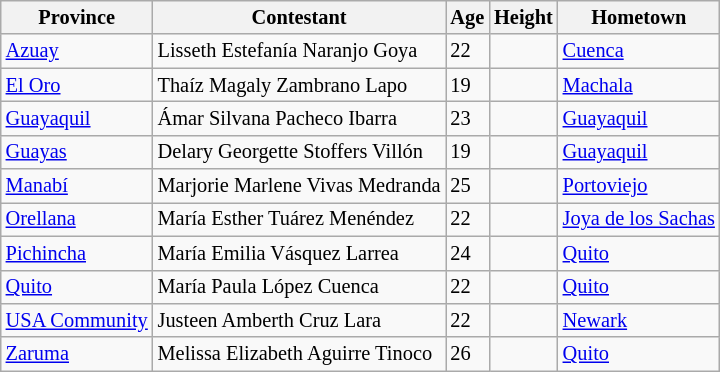<table class="wikitable sortable" style="font-size: 85%;">
<tr>
<th>Province</th>
<th>Contestant</th>
<th>Age</th>
<th>Height</th>
<th>Hometown</th>
</tr>
<tr>
<td><a href='#'>Azuay</a></td>
<td>Lisseth Estefanía  Naranjo Goya</td>
<td>22</td>
<td></td>
<td><a href='#'>Cuenca</a></td>
</tr>
<tr>
<td><a href='#'>El Oro</a></td>
<td>Thaíz Magaly Zambrano Lapo</td>
<td>19</td>
<td></td>
<td><a href='#'>Machala</a></td>
</tr>
<tr>
<td><a href='#'>Guayaquil</a></td>
<td>Ámar Silvana Pacheco Ibarra</td>
<td>23</td>
<td></td>
<td><a href='#'>Guayaquil</a></td>
</tr>
<tr>
<td><a href='#'>Guayas</a></td>
<td>Delary Georgette Stoffers Villón</td>
<td>19</td>
<td></td>
<td><a href='#'>Guayaquil</a></td>
</tr>
<tr>
<td><a href='#'>Manabí</a></td>
<td>Marjorie Marlene Vivas Medranda</td>
<td>25</td>
<td></td>
<td><a href='#'>Portoviejo</a></td>
</tr>
<tr>
<td><a href='#'>Orellana</a></td>
<td>María Esther Tuárez Menéndez</td>
<td>22</td>
<td></td>
<td><a href='#'>Joya de los Sachas</a></td>
</tr>
<tr>
<td><a href='#'>Pichincha</a></td>
<td>María Emilia Vásquez Larrea</td>
<td>24</td>
<td></td>
<td><a href='#'>Quito</a></td>
</tr>
<tr>
<td><a href='#'>Quito</a></td>
<td>María Paula López Cuenca</td>
<td>22</td>
<td></td>
<td><a href='#'>Quito</a></td>
</tr>
<tr>
<td><a href='#'>USA Community</a></td>
<td>Justeen Amberth Cruz Lara</td>
<td>22</td>
<td></td>
<td><a href='#'>Newark</a></td>
</tr>
<tr>
<td><a href='#'>Zaruma</a></td>
<td>Melissa Elizabeth Aguirre Tinoco</td>
<td>26</td>
<td></td>
<td><a href='#'>Quito</a></td>
</tr>
</table>
